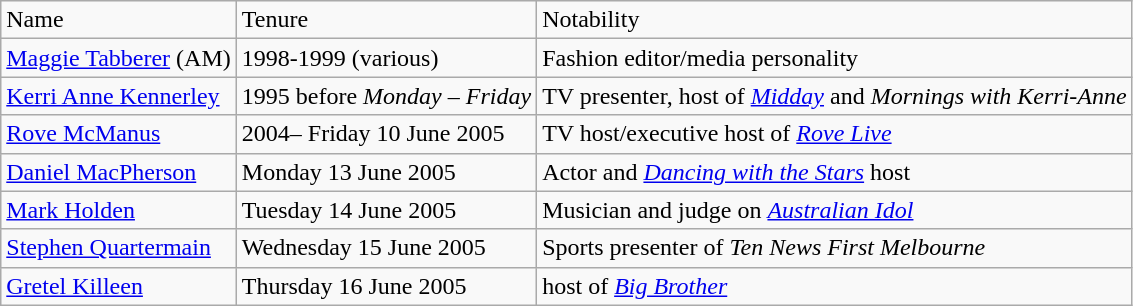<table class="wikitable">
<tr>
<td>Name</td>
<td>Tenure</td>
<td>Notability</td>
</tr>
<tr>
<td><a href='#'>Maggie Tabberer</a> (AM)</td>
<td>1998-1999 (various)</td>
<td>Fashion editor/media personality</td>
</tr>
<tr>
<td><a href='#'>Kerri Anne Kennerley</a></td>
<td>1995 before <em>Monday – Friday</em></td>
<td>TV presenter,  host of <em><a href='#'>Midday</a></em> and <em>Mornings with Kerri-Anne</em></td>
</tr>
<tr>
<td><a href='#'>Rove McManus</a></td>
<td>2004– Friday 10 June 2005</td>
<td>TV host/executive host of <em><a href='#'>Rove Live</a></em></td>
</tr>
<tr>
<td><a href='#'>Daniel MacPherson</a></td>
<td>Monday 13 June 2005</td>
<td>Actor and <em><a href='#'>Dancing with the Stars</a></em> host</td>
</tr>
<tr>
<td><a href='#'>Mark Holden</a></td>
<td>Tuesday 14 June 2005</td>
<td>Musician and judge on <em><a href='#'>Australian Idol</a></em></td>
</tr>
<tr>
<td><a href='#'>Stephen Quartermain</a></td>
<td>Wednesday 15 June 2005</td>
<td>Sports presenter of <em>Ten News First Melbourne</em></td>
</tr>
<tr>
<td><a href='#'>Gretel Killeen</a></td>
<td>Thursday 16 June 2005</td>
<td>host of <em><a href='#'>Big Brother</a></em></td>
</tr>
</table>
